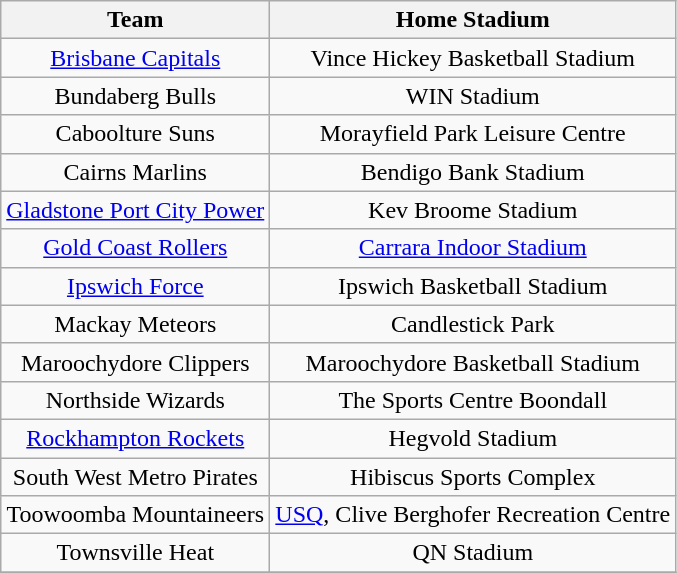<table class="wikitable" style="text-align:center">
<tr>
<th>Team</th>
<th>Home Stadium</th>
</tr>
<tr>
<td><a href='#'>Brisbane Capitals</a></td>
<td>Vince Hickey Basketball Stadium</td>
</tr>
<tr>
<td>Bundaberg Bulls</td>
<td>WIN Stadium</td>
</tr>
<tr>
<td>Caboolture Suns</td>
<td>Morayfield Park Leisure Centre</td>
</tr>
<tr>
<td>Cairns Marlins</td>
<td>Bendigo Bank Stadium</td>
</tr>
<tr>
<td><a href='#'>Gladstone Port City Power</a></td>
<td>Kev Broome Stadium</td>
</tr>
<tr>
<td><a href='#'>Gold Coast Rollers</a></td>
<td><a href='#'>Carrara Indoor Stadium</a></td>
</tr>
<tr>
<td><a href='#'>Ipswich Force</a></td>
<td>Ipswich Basketball Stadium</td>
</tr>
<tr>
<td>Mackay Meteors</td>
<td>Candlestick Park</td>
</tr>
<tr>
<td>Maroochydore Clippers</td>
<td>Maroochydore Basketball Stadium</td>
</tr>
<tr>
<td>Northside Wizards</td>
<td>The Sports Centre Boondall</td>
</tr>
<tr>
<td><a href='#'>Rockhampton Rockets</a></td>
<td>Hegvold Stadium</td>
</tr>
<tr>
<td>South West Metro Pirates</td>
<td>Hibiscus Sports Complex</td>
</tr>
<tr>
<td>Toowoomba Mountaineers</td>
<td><a href='#'>USQ</a>, Clive Berghofer Recreation Centre</td>
</tr>
<tr>
<td>Townsville Heat</td>
<td>QN Stadium</td>
</tr>
<tr>
</tr>
</table>
